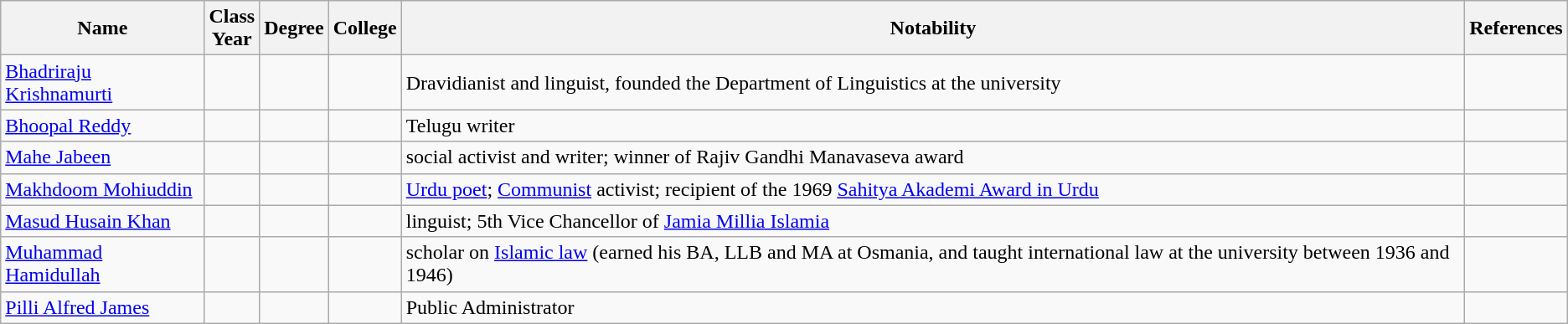<table class="wikitable sortable">
<tr>
<th>Name</th>
<th>Class<br>Year</th>
<th>Degree</th>
<th>College</th>
<th class="unsortable">Notability</th>
<th class="unsortable">References</th>
</tr>
<tr>
<td><a href='#'>Bhadriraju Krishnamurti</a></td>
<td></td>
<td></td>
<td></td>
<td>Dravidianist and linguist, founded the Department of Linguistics at the university</td>
<td></td>
</tr>
<tr>
<td><a href='#'>Bhoopal Reddy</a></td>
<td></td>
<td></td>
<td></td>
<td>Telugu writer</td>
<td></td>
</tr>
<tr>
<td><a href='#'>Mahe Jabeen</a></td>
<td></td>
<td></td>
<td></td>
<td>social activist and writer; winner of Rajiv Gandhi Manavaseva award</td>
<td></td>
</tr>
<tr>
<td><a href='#'>Makhdoom Mohiuddin</a></td>
<td></td>
<td></td>
<td></td>
<td><a href='#'>Urdu poet</a>; <a href='#'>Communist</a> activist; recipient of the 1969 <a href='#'>Sahitya Akademi Award in Urdu</a></td>
<td></td>
</tr>
<tr>
<td><a href='#'>Masud Husain Khan</a></td>
<td></td>
<td></td>
<td></td>
<td>linguist; 5th Vice Chancellor of <a href='#'>Jamia Millia Islamia</a></td>
<td></td>
</tr>
<tr>
<td><a href='#'>Muhammad Hamidullah</a></td>
<td></td>
<td></td>
<td></td>
<td>scholar on <a href='#'>Islamic law</a> (earned his BA, LLB and MA at Osmania, and taught international law at the university between 1936 and 1946)</td>
<td></td>
</tr>
<tr>
<td><a href='#'>Pilli Alfred James</a></td>
<td></td>
<td></td>
<td></td>
<td>Public Administrator</td>
<td></td>
</tr>
</table>
